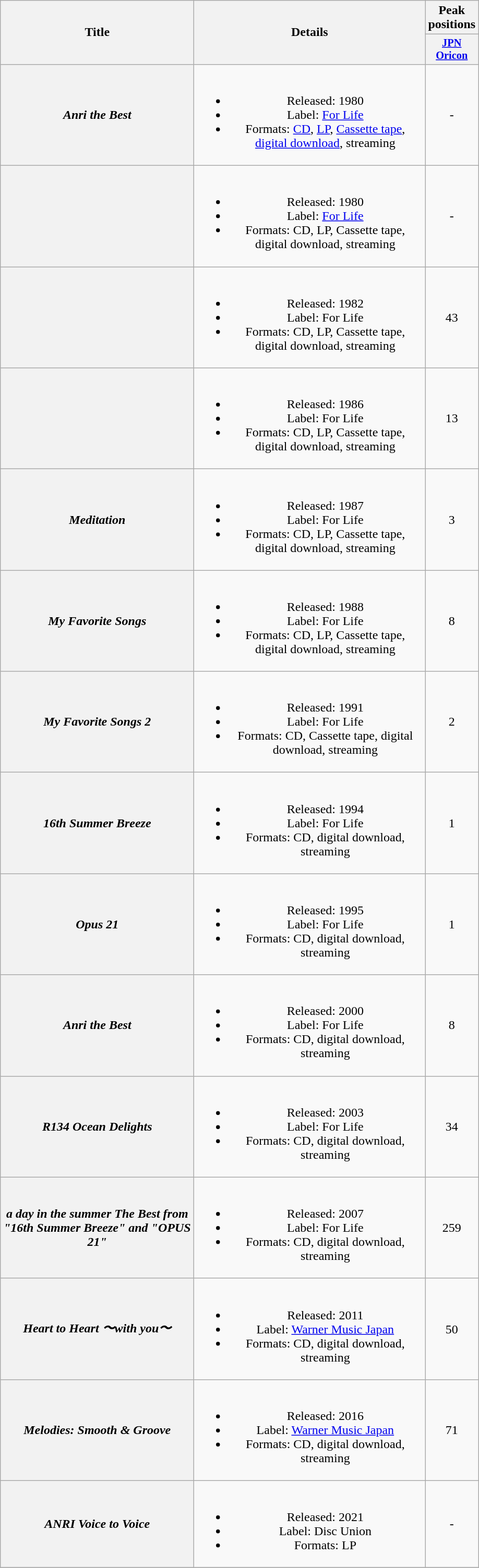<table class="wikitable plainrowheaders" style="text-align:center;">
<tr>
<th rowspan="2" style="width:15em;">Title</th>
<th rowspan="2" style="width:18em;">Details</th>
<th colspan="1">Peak positions</th>
</tr>
<tr>
<th style="width:3em;font-size:85%"><a href='#'>JPN<br>Oricon</a><br></th>
</tr>
<tr>
<th scope="row"><em>Anri the Best</em></th>
<td><br><ul><li>Released: 1980</li><li>Label: <a href='#'>For Life</a></li><li>Formats: <a href='#'>CD</a>, <a href='#'>LP</a>, <a href='#'>Cassette tape</a>, <a href='#'>digital download</a>, streaming</li></ul></td>
<td>-</td>
</tr>
<tr>
<th scope="row"></th>
<td><br><ul><li>Released: 1980</li><li>Label: <a href='#'>For Life</a></li><li>Formats: CD, LP, Cassette tape, digital download, streaming</li></ul></td>
<td>-</td>
</tr>
<tr>
<th scope="row"></th>
<td><br><ul><li>Released: 1982</li><li>Label: For Life</li><li>Formats: CD, LP, Cassette tape, digital download, streaming</li></ul></td>
<td>43</td>
</tr>
<tr>
<th scope="row"></th>
<td><br><ul><li>Released: 1986</li><li>Label: For Life</li><li>Formats: CD, LP, Cassette tape, digital download, streaming</li></ul></td>
<td>13</td>
</tr>
<tr>
<th scope="row"><em>Meditation</em></th>
<td><br><ul><li>Released: 1987</li><li>Label: For Life</li><li>Formats: CD, LP, Cassette tape, digital download, streaming</li></ul></td>
<td>3</td>
</tr>
<tr>
<th scope="row"><em>My Favorite Songs</em></th>
<td><br><ul><li>Released: 1988</li><li>Label: For Life</li><li>Formats: CD, LP, Cassette tape, digital download, streaming</li></ul></td>
<td>8</td>
</tr>
<tr>
<th scope="row"><em>My Favorite Songs 2</em></th>
<td><br><ul><li>Released: 1991</li><li>Label: For Life</li><li>Formats: CD, Cassette tape, digital download, streaming</li></ul></td>
<td>2</td>
</tr>
<tr>
<th scope="row"><em>16th Summer Breeze</em></th>
<td><br><ul><li>Released: 1994</li><li>Label: For Life</li><li>Formats: CD, digital download, streaming</li></ul></td>
<td>1</td>
</tr>
<tr>
<th scope="row"><em>Opus 21</em></th>
<td><br><ul><li>Released: 1995</li><li>Label: For Life</li><li>Formats: CD, digital download, streaming</li></ul></td>
<td>1</td>
</tr>
<tr>
<th scope="row"><em>Anri the Best</em></th>
<td><br><ul><li>Released: 2000</li><li>Label: For Life</li><li>Formats: CD, digital download, streaming</li></ul></td>
<td>8</td>
</tr>
<tr>
<th scope="row"><em>R134 Ocean Delights</em></th>
<td><br><ul><li>Released: 2003</li><li>Label: For Life</li><li>Formats: CD, digital download, streaming</li></ul></td>
<td>34</td>
</tr>
<tr>
<th scope="row"><em>a day in the summer The Best from "16th Summer Breeze" and "OPUS 21"</em></th>
<td><br><ul><li>Released: 2007</li><li>Label: For Life</li><li>Formats: CD, digital download, streaming</li></ul></td>
<td>259</td>
</tr>
<tr>
<th scope="row"><em>Heart to Heart 〜with you〜</em></th>
<td><br><ul><li>Released: 2011</li><li>Label: <a href='#'>Warner Music Japan</a></li><li>Formats: CD, digital download, streaming</li></ul></td>
<td>50</td>
</tr>
<tr>
<th scope="row"><em>Melodies: Smooth & Groove</em></th>
<td><br><ul><li>Released: 2016</li><li>Label: <a href='#'>Warner Music Japan</a></li><li>Formats: CD, digital download, streaming</li></ul></td>
<td>71</td>
</tr>
<tr>
<th scope="row"><em>ANRI Voice to Voice</em></th>
<td><br><ul><li>Released: 2021</li><li>Label: Disc Union</li><li>Formats: LP</li></ul></td>
<td>-</td>
</tr>
<tr>
</tr>
</table>
